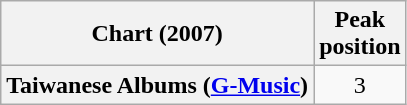<table class="wikitable plainrowheaders sortable">
<tr>
<th align="left">Chart (2007)</th>
<th align="center">Peak<br>position</th>
</tr>
<tr>
<th scope="row">Taiwanese Albums (<a href='#'>G-Music</a>)</th>
<td align="center">3</td>
</tr>
</table>
